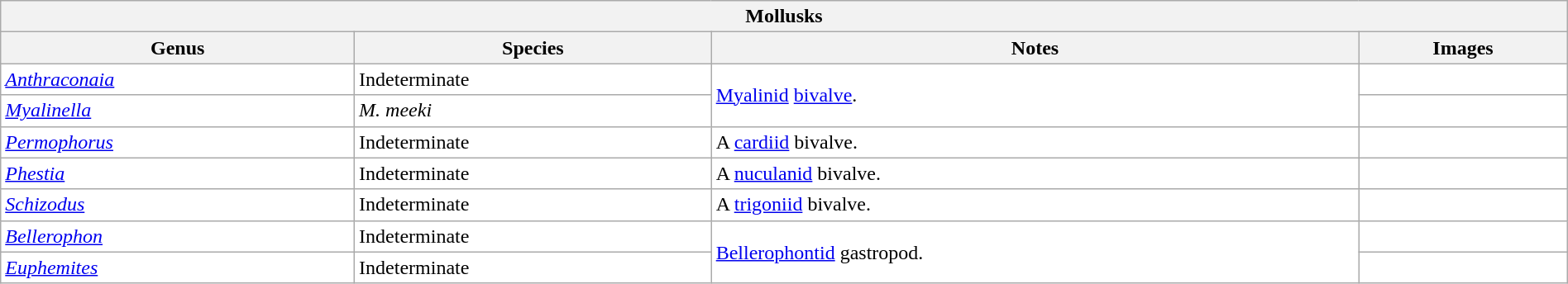<table class="wikitable sortable" style="background:white; width:100%;">
<tr>
<th colspan="4" align="center">Mollusks</th>
</tr>
<tr>
<th>Genus</th>
<th>Species</th>
<th>Notes</th>
<th>Images</th>
</tr>
<tr>
<td><em><a href='#'>Anthraconaia</a></em></td>
<td>Indeterminate</td>
<td rowspan="2"><a href='#'>Myalinid</a> <a href='#'>bivalve</a>.</td>
<td></td>
</tr>
<tr>
<td><em><a href='#'>Myalinella</a></em></td>
<td><em>M. meeki</em></td>
<td></td>
</tr>
<tr>
<td><em><a href='#'>Permophorus</a></em></td>
<td>Indeterminate</td>
<td>A <a href='#'>cardiid</a> bivalve.</td>
<td></td>
</tr>
<tr>
<td><em><a href='#'>Phestia</a></em></td>
<td>Indeterminate</td>
<td>A <a href='#'>nuculanid</a> bivalve.</td>
<td></td>
</tr>
<tr>
<td><em><a href='#'>Schizodus</a></em></td>
<td>Indeterminate</td>
<td>A <a href='#'>trigoniid</a> bivalve.</td>
<td></td>
</tr>
<tr>
<td><em><a href='#'>Bellerophon</a></em></td>
<td>Indeterminate</td>
<td rowspan="2"><a href='#'>Bellerophontid</a> gastropod.</td>
<td></td>
</tr>
<tr>
<td><em><a href='#'>Euphemites</a></em></td>
<td>Indeterminate</td>
<td></td>
</tr>
</table>
